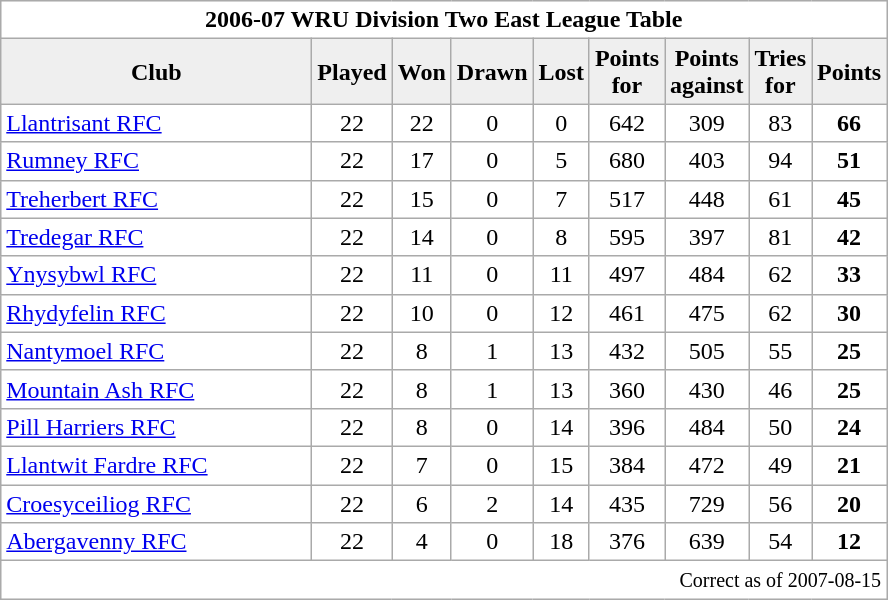<table class="wikitable" style="float:left; margin-right:15px; text-align: center;">
<tr>
<td colspan="10" style="background:#fff;" cellpadding="0" cellspacing="0"><strong>2006-07 WRU Division Two East League Table</strong></td>
</tr>
<tr>
<th style="background:#efefef; width:200px;">Club</th>
<th style="background:#efefef; width:20px;">Played</th>
<th style="background:#efefef; width:20px;">Won</th>
<th style="background:#efefef; width:20px;">Drawn</th>
<th style="background:#efefef; width:20px;">Lost</th>
<th style="background:#efefef; width:20px;">Points for</th>
<th style="background:#efefef; width:20px;">Points against</th>
<th style="background:#efefef; width:20px;">Tries for</th>
<th style="background:#efefef; width:20px;">Points</th>
</tr>
<tr style="background:#fff; text-align:center;">
<td align=left><a href='#'>Llantrisant RFC</a></td>
<td>22</td>
<td>22</td>
<td>0</td>
<td>0</td>
<td>642</td>
<td>309</td>
<td>83</td>
<td><strong>66</strong></td>
</tr>
<tr style="background:#fff; text-align:center;">
<td align=left><a href='#'>Rumney RFC</a></td>
<td>22</td>
<td>17</td>
<td>0</td>
<td>5</td>
<td>680</td>
<td>403</td>
<td>94</td>
<td><strong>51</strong></td>
</tr>
<tr style="background:#fff; text-align:center;">
<td align=left><a href='#'>Treherbert RFC</a></td>
<td>22</td>
<td>15</td>
<td>0</td>
<td>7</td>
<td>517</td>
<td>448</td>
<td>61</td>
<td><strong>45</strong></td>
</tr>
<tr style="background:#fff; text-align:center;">
<td align=left><a href='#'>Tredegar RFC</a></td>
<td>22</td>
<td>14</td>
<td>0</td>
<td>8</td>
<td>595</td>
<td>397</td>
<td>81</td>
<td><strong>42</strong></td>
</tr>
<tr style="background:#fff; text-align:center;">
<td align=left><a href='#'>Ynysybwl RFC</a></td>
<td>22</td>
<td>11</td>
<td>0</td>
<td>11</td>
<td>497</td>
<td>484</td>
<td>62</td>
<td><strong>33</strong></td>
</tr>
<tr style="background:#fff; text-align:center;">
<td align=left><a href='#'>Rhydyfelin RFC</a></td>
<td>22</td>
<td>10</td>
<td>0</td>
<td>12</td>
<td>461</td>
<td>475</td>
<td>62</td>
<td><strong>30</strong></td>
</tr>
<tr style="background:#fff; text-align:center;">
<td align=left><a href='#'>Nantymoel RFC</a></td>
<td>22</td>
<td>8</td>
<td>1</td>
<td>13</td>
<td>432</td>
<td>505</td>
<td>55</td>
<td><strong>25</strong></td>
</tr>
<tr style="background:#fff; text-align:center;">
<td align=left><a href='#'>Mountain Ash RFC</a></td>
<td>22</td>
<td>8</td>
<td>1</td>
<td>13</td>
<td>360</td>
<td>430</td>
<td>46</td>
<td><strong>25</strong></td>
</tr>
<tr style="background:#fff; text-align:center;">
<td align=left><a href='#'>Pill Harriers RFC</a></td>
<td>22</td>
<td>8</td>
<td>0</td>
<td>14</td>
<td>396</td>
<td>484</td>
<td>50</td>
<td><strong>24</strong></td>
</tr>
<tr style="background:#fff; text-align:center;">
<td align=left><a href='#'>Llantwit Fardre RFC</a></td>
<td>22</td>
<td>7</td>
<td>0</td>
<td>15</td>
<td>384</td>
<td>472</td>
<td>49</td>
<td><strong>21</strong></td>
</tr>
<tr style="background:#fff; text-align:center;">
<td align=left><a href='#'>Croesyceiliog RFC</a></td>
<td>22</td>
<td>6</td>
<td>2</td>
<td>14</td>
<td>435</td>
<td>729</td>
<td>56</td>
<td><strong>20</strong></td>
</tr>
<tr style="background:#fff; text-align:center;">
<td align=left><a href='#'>Abergavenny RFC</a></td>
<td>22</td>
<td>4</td>
<td>0</td>
<td>18</td>
<td>376</td>
<td>639</td>
<td>54</td>
<td><strong>12</strong></td>
</tr>
<tr>
<td colspan="10"  style="text-align:right; background:#fff;" cellpadding="0" cellspacing="0"><small>Correct as of 2007-08-15</small></td>
</tr>
</table>
